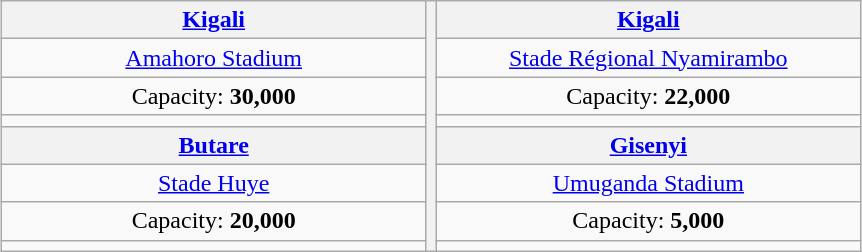<table class=wikitable style="text-align:center;margin:1em auto;">
<tr>
<th width=275><a href='#'>Kigali</a></th>
<th rowspan=8><br></th>
<th width=275><a href='#'>Kigali</a></th>
</tr>
<tr>
<td><a href='#'>Amahoro Stadium</a></td>
<td><a href='#'>Stade Régional Nyamirambo</a></td>
</tr>
<tr>
<td>Capacity: <strong>30,000</strong></td>
<td>Capacity: <strong>22,000</strong></td>
</tr>
<tr>
<td></td>
<td></td>
</tr>
<tr>
<th><a href='#'>Butare</a></th>
<th><a href='#'>Gisenyi</a></th>
</tr>
<tr>
<td><a href='#'>Stade Huye</a></td>
<td><a href='#'>Umuganda Stadium</a></td>
</tr>
<tr>
<td>Capacity: <strong>20,000</strong></td>
<td>Capacity: <strong>5,000</strong></td>
</tr>
<tr>
<td></td>
<td></td>
</tr>
</table>
